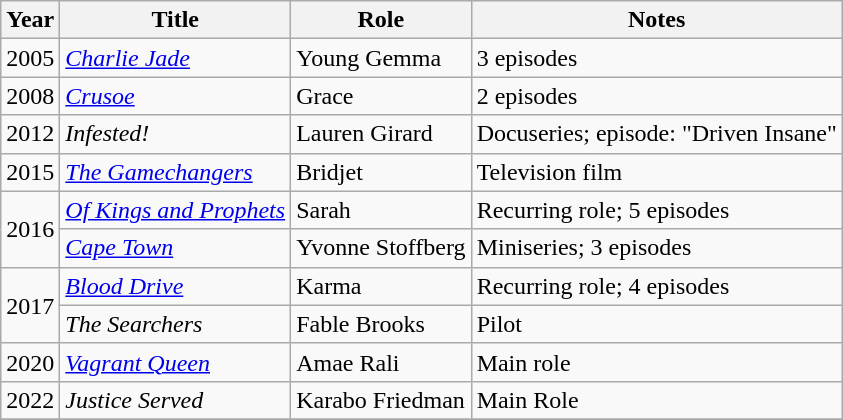<table class="wikitable">
<tr>
<th>Year</th>
<th>Title</th>
<th>Role</th>
<th>Notes</th>
</tr>
<tr>
<td>2005</td>
<td><em><a href='#'>Charlie Jade</a></em></td>
<td>Young Gemma</td>
<td>3 episodes</td>
</tr>
<tr>
<td>2008</td>
<td><em><a href='#'>Crusoe</a></em></td>
<td>Grace</td>
<td>2 episodes</td>
</tr>
<tr>
<td>2012</td>
<td><em>Infested!</em></td>
<td>Lauren Girard</td>
<td>Docuseries; episode: "Driven Insane"</td>
</tr>
<tr>
<td>2015</td>
<td><em><a href='#'>The Gamechangers</a></em></td>
<td>Bridjet</td>
<td>Television film</td>
</tr>
<tr>
<td rowspan="2">2016</td>
<td><em><a href='#'>Of Kings and Prophets</a></em></td>
<td>Sarah</td>
<td>Recurring role; 5 episodes</td>
</tr>
<tr>
<td><em><a href='#'>Cape Town</a></em></td>
<td>Yvonne Stoffberg</td>
<td>Miniseries; 3 episodes</td>
</tr>
<tr>
<td rowspan="2">2017</td>
<td><em><a href='#'>Blood Drive</a></em></td>
<td>Karma</td>
<td>Recurring role; 4 episodes</td>
</tr>
<tr>
<td><em>The Searchers</em></td>
<td>Fable Brooks</td>
<td>Pilot</td>
</tr>
<tr>
<td>2020</td>
<td><em><a href='#'>Vagrant Queen</a></em></td>
<td>Amae Rali</td>
<td>Main role</td>
</tr>
<tr>
<td>2022</td>
<td><em>Justice Served</em></td>
<td>Karabo Friedman</td>
<td>Main Role</td>
</tr>
<tr>
</tr>
</table>
